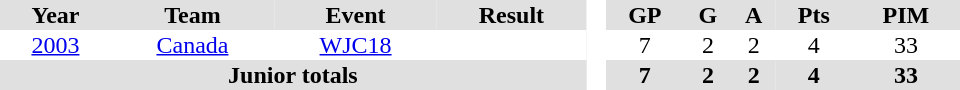<table border="0" cellpadding="1" cellspacing="0" style="text-align:center; width:40em">
<tr ALIGN="center" bgcolor="#e0e0e0">
<th>Year</th>
<th>Team</th>
<th>Event</th>
<th>Result</th>
<th rowspan="99" bgcolor="#ffffff"> </th>
<th>GP</th>
<th>G</th>
<th>A</th>
<th>Pts</th>
<th>PIM</th>
</tr>
<tr>
<td><a href='#'>2003</a></td>
<td><a href='#'>Canada</a></td>
<td><a href='#'>WJC18</a></td>
<td></td>
<td>7</td>
<td>2</td>
<td>2</td>
<td>4</td>
<td>33</td>
</tr>
<tr bgcolor="#e0e0e0">
<th colspan=4>Junior totals</th>
<th>7</th>
<th>2</th>
<th>2</th>
<th>4</th>
<th>33</th>
</tr>
</table>
